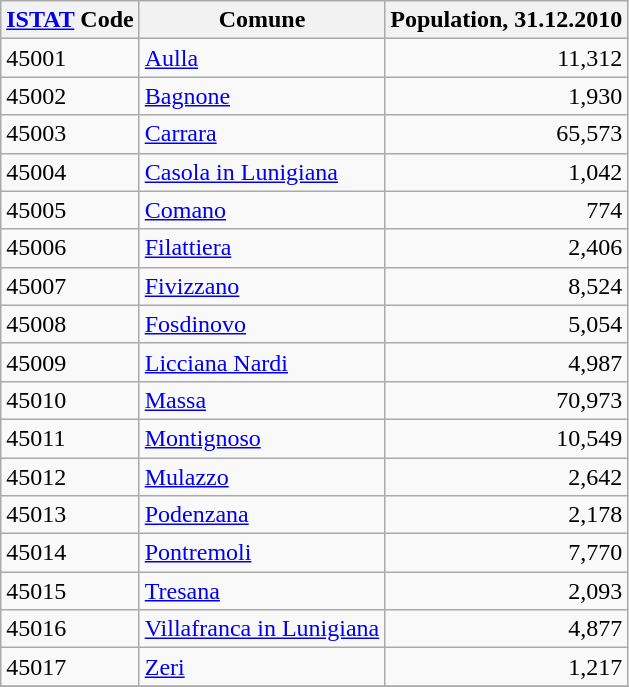<table class="wikitable sortable">
<tr>
<th><a href='#'>ISTAT</a> Code</th>
<th>Comune</th>
<th>Population, 31.12.2010</th>
</tr>
<tr>
<td>45001</td>
<td><a href='#'>Aulla</a></td>
<td align="right">11,312</td>
</tr>
<tr>
<td>45002</td>
<td><a href='#'>Bagnone</a></td>
<td align="right">1,930</td>
</tr>
<tr>
<td>45003</td>
<td><a href='#'>Carrara</a></td>
<td align="right">65,573</td>
</tr>
<tr>
<td>45004</td>
<td><a href='#'>Casola in Lunigiana</a></td>
<td align="right">1,042</td>
</tr>
<tr>
<td>45005</td>
<td><a href='#'>Comano</a></td>
<td align="right">774</td>
</tr>
<tr>
<td>45006</td>
<td><a href='#'>Filattiera</a></td>
<td align="right">2,406</td>
</tr>
<tr>
<td>45007</td>
<td><a href='#'>Fivizzano</a></td>
<td align="right">8,524</td>
</tr>
<tr>
<td>45008</td>
<td><a href='#'>Fosdinovo</a></td>
<td align="right">5,054</td>
</tr>
<tr>
<td>45009</td>
<td><a href='#'>Licciana Nardi</a></td>
<td align="right">4,987</td>
</tr>
<tr>
<td>45010</td>
<td><a href='#'>Massa</a></td>
<td align="right">70,973</td>
</tr>
<tr>
<td>45011</td>
<td><a href='#'>Montignoso</a></td>
<td align="right">10,549</td>
</tr>
<tr>
<td>45012</td>
<td><a href='#'>Mulazzo</a></td>
<td align="right">2,642</td>
</tr>
<tr>
<td>45013</td>
<td><a href='#'>Podenzana</a></td>
<td align="right">2,178</td>
</tr>
<tr>
<td>45014</td>
<td><a href='#'>Pontremoli</a></td>
<td align="right">7,770</td>
</tr>
<tr>
<td>45015</td>
<td><a href='#'>Tresana</a></td>
<td align="right">2,093</td>
</tr>
<tr>
<td>45016</td>
<td><a href='#'>Villafranca in Lunigiana</a></td>
<td align="right">4,877</td>
</tr>
<tr>
<td>45017</td>
<td><a href='#'>Zeri</a></td>
<td align="right">1,217</td>
</tr>
<tr>
</tr>
</table>
